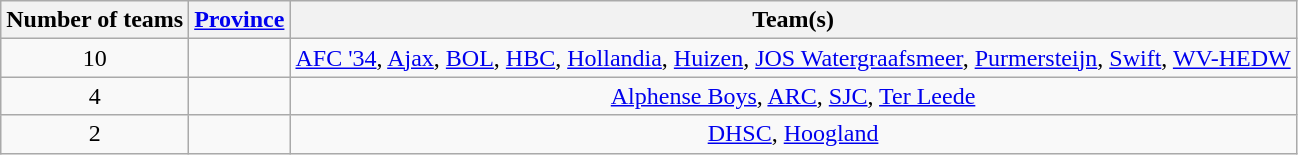<table class="wikitable" style="text-align:center">
<tr>
<th>Number of teams</th>
<th><a href='#'>Province</a></th>
<th>Team(s)</th>
</tr>
<tr>
<td>10</td>
<td align="left"></td>
<td><a href='#'>AFC '34</a>, <a href='#'>Ajax</a>, <a href='#'>BOL</a>, <a href='#'>HBC</a>, <a href='#'>Hollandia</a>, <a href='#'>Huizen</a>, <a href='#'>JOS Watergraafsmeer</a>, <a href='#'>Purmersteijn</a>, <a href='#'>Swift</a>, <a href='#'>WV-HEDW</a></td>
</tr>
<tr>
<td>4</td>
<td align="left"></td>
<td><a href='#'>Alphense Boys</a>, <a href='#'>ARC</a>, <a href='#'>SJC</a>, <a href='#'>Ter Leede</a></td>
</tr>
<tr>
<td>2</td>
<td align="left"></td>
<td><a href='#'>DHSC</a>, <a href='#'>Hoogland</a></td>
</tr>
</table>
